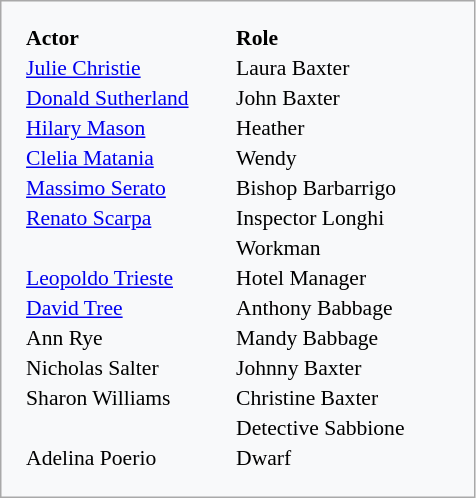<table class="floatright" style="padding: 1em; border-spacing: 1px; border: 1px solid darkgray; background-color: #F8F9FA; width:22em; font-size: 90%">
<tr>
<th style="text-align: left;">Actor</th>
<th style="text-align: left;">Role </th>
</tr>
<tr>
<td><a href='#'>Julie Christie</a></td>
<td>Laura Baxter</td>
</tr>
<tr>
<td><a href='#'>Donald Sutherland</a></td>
<td>John Baxter</td>
</tr>
<tr>
<td><a href='#'>Hilary Mason</a></td>
<td>Heather</td>
</tr>
<tr>
<td><a href='#'>Clelia Matania</a></td>
<td>Wendy</td>
</tr>
<tr>
<td><a href='#'>Massimo Serato</a></td>
<td>Bishop Barbarrigo</td>
</tr>
<tr>
<td><a href='#'>Renato Scarpa</a></td>
<td>Inspector Longhi</td>
</tr>
<tr>
<td></td>
<td>Workman</td>
</tr>
<tr>
<td><a href='#'>Leopoldo Trieste</a></td>
<td>Hotel Manager</td>
</tr>
<tr>
<td><a href='#'>David Tree</a></td>
<td>Anthony Babbage</td>
</tr>
<tr>
<td>Ann Rye</td>
<td>Mandy Babbage</td>
</tr>
<tr>
<td>Nicholas Salter</td>
<td>Johnny Baxter</td>
</tr>
<tr>
<td>Sharon Williams</td>
<td>Christine Baxter</td>
</tr>
<tr>
<td></td>
<td>Detective Sabbione</td>
</tr>
<tr>
<td>Adelina Poerio</td>
<td>Dwarf</td>
</tr>
</table>
